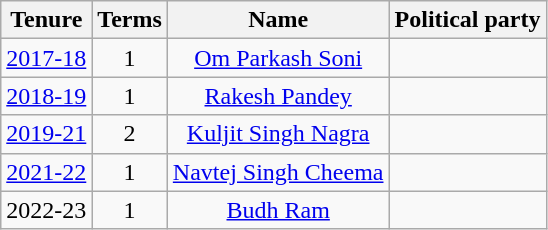<table class="wikitable sortable">
<tr>
<th>Tenure</th>
<th>Terms</th>
<th>Name</th>
<th colspan="2">Political party</th>
</tr>
<tr align="center">
<td><a href='#'>2017-18</a></td>
<td>1</td>
<td><a href='#'>Om Parkash Soni</a></td>
<td></td>
</tr>
<tr align="center">
<td><a href='#'>2018-19</a></td>
<td>1</td>
<td><a href='#'>Rakesh Pandey</a></td>
<td></td>
</tr>
<tr align="center">
<td><a href='#'>2019-21</a></td>
<td>2</td>
<td><a href='#'>Kuljit Singh Nagra</a></td>
<td></td>
</tr>
<tr align="center">
<td><a href='#'>2021-22</a></td>
<td>1</td>
<td><a href='#'>Navtej Singh Cheema</a></td>
<td></td>
</tr>
<tr align="center">
<td>2022-23</td>
<td>1</td>
<td><a href='#'>Budh Ram</a></td>
<td></td>
</tr>
</table>
